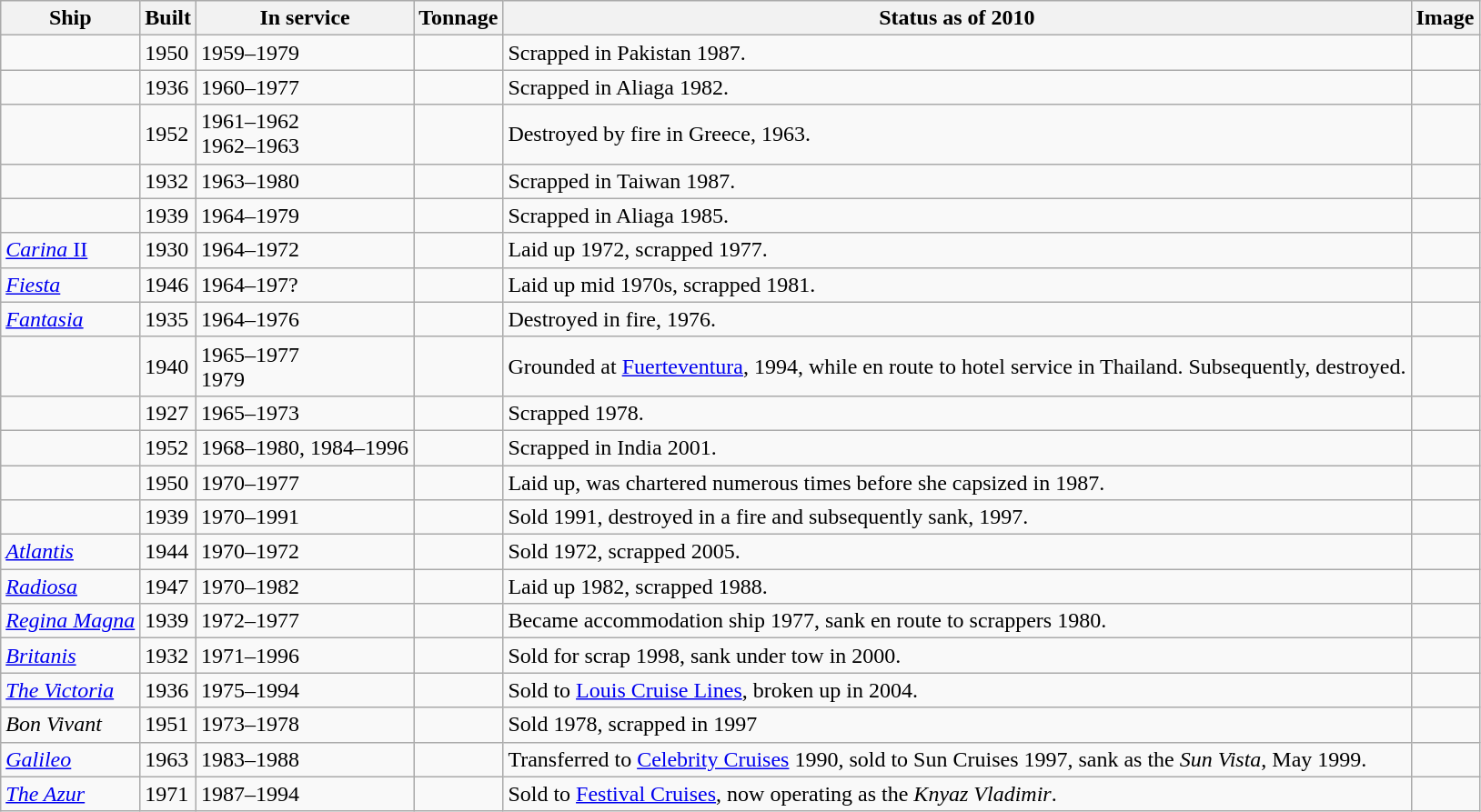<table class="wikitable">
<tr>
<th>Ship</th>
<th>Built</th>
<th>In service</th>
<th>Tonnage</th>
<th>Status as of 2010</th>
<th>Image</th>
</tr>
<tr>
<td></td>
<td>1950</td>
<td>1959–1979</td>
<td align="Center"></td>
<td>Scrapped in Pakistan 1987.</td>
<td></td>
</tr>
<tr>
<td></td>
<td>1936</td>
<td>1960–1977</td>
<td align="Center"></td>
<td>Scrapped in Aliaga 1982.</td>
<td></td>
</tr>
<tr>
<td><br></td>
<td>1952</td>
<td>1961–1962<br>1962–1963</td>
<td align="Center"></td>
<td>Destroyed by fire in Greece, 1963.</td>
<td></td>
</tr>
<tr>
<td></td>
<td>1932</td>
<td>1963–1980</td>
<td align="Center"></td>
<td>Scrapped in Taiwan 1987.</td>
<td></td>
</tr>
<tr>
<td></td>
<td>1939</td>
<td>1964–1979</td>
<td align="Center"></td>
<td>Scrapped in Aliaga 1985.</td>
<td></td>
</tr>
<tr>
<td><a href='#'><em>Carina</em> II</a></td>
<td>1930</td>
<td>1964–1972</td>
<td align="Center"></td>
<td>Laid up 1972, scrapped 1977.</td>
<td></td>
</tr>
<tr>
<td><a href='#'><em>Fiesta</em></a></td>
<td>1946</td>
<td>1964–197?</td>
<td align="Center"></td>
<td>Laid up mid 1970s, scrapped 1981.</td>
<td></td>
</tr>
<tr>
<td><a href='#'><em>Fantasia</em></a></td>
<td>1935</td>
<td>1964–1976</td>
<td align="Center"></td>
<td>Destroyed in fire, 1976.</td>
<td></td>
</tr>
<tr>
<td><br></td>
<td>1940</td>
<td>1965–1977<br>1979</td>
<td align="Center"></td>
<td>Grounded at <a href='#'>Fuerteventura</a>, 1994, while en route to hotel service in Thailand. Subsequently, destroyed.</td>
<td></td>
</tr>
<tr>
<td></td>
<td>1927</td>
<td>1965–1973</td>
<td align="Center"></td>
<td>Scrapped 1978.</td>
<td></td>
</tr>
<tr>
<td></td>
<td>1952</td>
<td>1968–1980, 1984–1996</td>
<td align="Center"></td>
<td>Scrapped in India 2001.</td>
<td></td>
</tr>
<tr>
<td></td>
<td>1950</td>
<td>1970–1977</td>
<td align="Center"></td>
<td>Laid up, was chartered numerous times before she capsized in 1987.</td>
<td></td>
</tr>
<tr>
<td></td>
<td>1939</td>
<td>1970–1991</td>
<td align="Center"></td>
<td>Sold 1991, destroyed in a fire and subsequently sank, 1997.</td>
<td></td>
</tr>
<tr>
<td><em><a href='#'>Atlantis</a></em></td>
<td>1944</td>
<td>1970–1972</td>
<td align="Center"></td>
<td>Sold 1972, scrapped 2005.</td>
<td></td>
</tr>
<tr>
<td><em><a href='#'>Radiosa</a></em></td>
<td>1947</td>
<td>1970–1982</td>
<td align="Center"></td>
<td>Laid up 1982, scrapped 1988.</td>
<td></td>
</tr>
<tr>
<td><em><a href='#'>Regina Magna</a></em></td>
<td>1939</td>
<td>1972–1977</td>
<td align="Center"></td>
<td>Became accommodation ship 1977, sank en route to scrappers 1980.</td>
<td></td>
</tr>
<tr>
<td><em><a href='#'>Britanis</a></em></td>
<td>1932</td>
<td>1971–1996</td>
<td align="Center"></td>
<td>Sold for scrap 1998, sank under tow in 2000.</td>
<td></td>
</tr>
<tr>
<td><em><a href='#'>The Victoria</a></em></td>
<td>1936</td>
<td>1975–1994</td>
<td align="Center"></td>
<td>Sold to <a href='#'>Louis Cruise Lines</a>, broken up in 2004.</td>
<td></td>
</tr>
<tr>
<td><em>Bon Vivant</em></td>
<td>1951</td>
<td>1973–1978</td>
<td aligh="Center"></td>
<td>Sold 1978, scrapped in 1997</td>
<td></td>
</tr>
<tr>
<td><em><a href='#'>Galileo</a></em></td>
<td>1963</td>
<td>1983–1988</td>
<td align="Center"></td>
<td>Transferred to <a href='#'>Celebrity Cruises</a> 1990, sold to Sun Cruises 1997, sank as the <em>Sun Vista</em>, May 1999.</td>
<td></td>
</tr>
<tr>
<td><em><a href='#'>The Azur</a></em></td>
<td>1971</td>
<td>1987–1994</td>
<td align="Center"></td>
<td>Sold to <a href='#'>Festival Cruises</a>, now operating as the <em>Knyaz Vladimir</em>.</td>
<td></td>
</tr>
</table>
